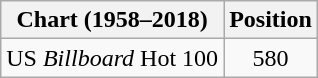<table class="wikitable plainrowheaders">
<tr>
<th>Chart (1958–2018)</th>
<th>Position</th>
</tr>
<tr>
<td>US <em>Billboard</em> Hot 100</td>
<td style="text-align:center;">580</td>
</tr>
</table>
